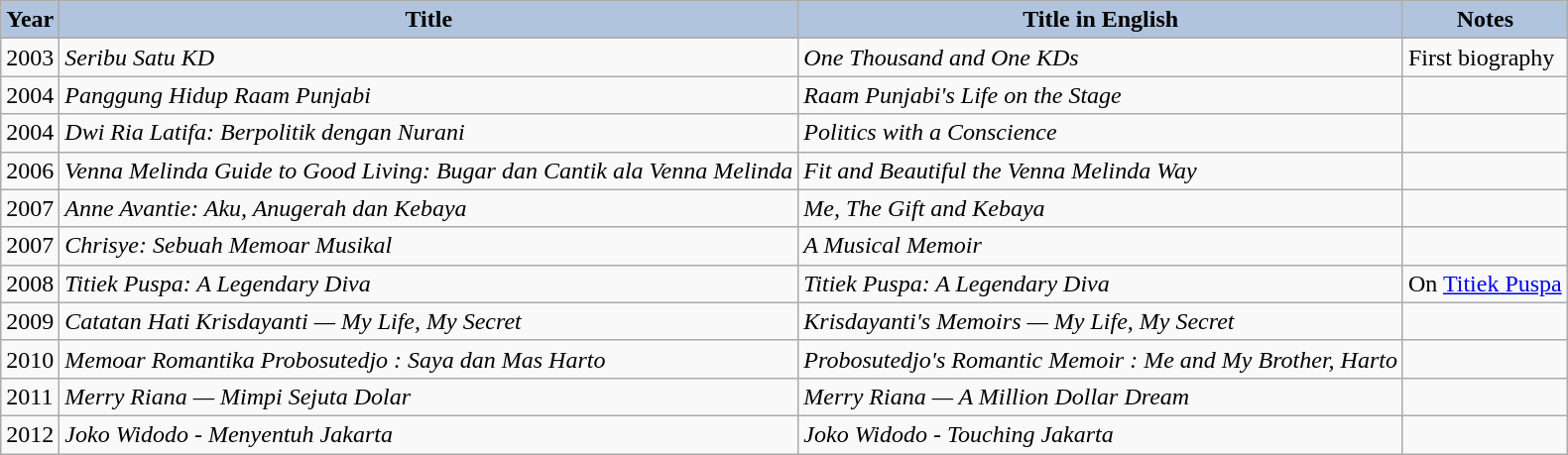<table class="wikitable sortable">
<tr>
<th style="background:#B0C4DE;">Year</th>
<th style="background:#B0C4DE;">Title</th>
<th style="background:#B0C4DE;">Title in English</th>
<th class="unsortable" style="background:#B0C4DE;">Notes</th>
</tr>
<tr>
<td>2003</td>
<td><em>Seribu Satu KD</em></td>
<td><em>One Thousand and One KDs</em></td>
<td>First biography</td>
</tr>
<tr>
<td>2004</td>
<td><em>Panggung Hidup Raam Punjabi</em></td>
<td><em>Raam Punjabi's Life on the Stage</em></td>
<td></td>
</tr>
<tr>
<td>2004</td>
<td><em>Dwi Ria Latifa: Berpolitik dengan Nurani</em></td>
<td><em>Politics with a Conscience</em></td>
<td></td>
</tr>
<tr>
<td>2006</td>
<td><em>Venna Melinda Guide to Good Living: Bugar dan Cantik ala Venna Melinda</em></td>
<td><em>Fit and Beautiful the Venna Melinda Way</em></td>
<td></td>
</tr>
<tr>
<td>2007</td>
<td><em>Anne Avantie: Aku, Anugerah dan Kebaya</em></td>
<td><em>Me, The Gift and Kebaya</em></td>
<td></td>
</tr>
<tr>
<td>2007</td>
<td><em>Chrisye: Sebuah Memoar Musikal</em></td>
<td><em>A Musical Memoir</em></td>
<td></td>
</tr>
<tr>
<td>2008</td>
<td><em>Titiek Puspa: A Legendary Diva</em></td>
<td><em>Titiek Puspa: A Legendary Diva</em></td>
<td>On <a href='#'>Titiek Puspa</a></td>
</tr>
<tr>
<td>2009</td>
<td><em>Catatan Hati Krisdayanti — My Life, My Secret</em></td>
<td><em>Krisdayanti's Memoirs — My Life, My Secret</em></td>
<td></td>
</tr>
<tr>
<td>2010</td>
<td><em>Memoar Romantika Probosutedjo : Saya dan Mas Harto</em></td>
<td><em>Probosutedjo's Romantic Memoir : Me and My Brother, Harto</em></td>
<td></td>
</tr>
<tr>
<td>2011</td>
<td><em>Merry Riana — Mimpi Sejuta Dolar</em></td>
<td><em>Merry Riana — A Million Dollar Dream</em></td>
<td></td>
</tr>
<tr>
<td>2012</td>
<td><em>Joko Widodo - Menyentuh Jakarta</em></td>
<td><em>Joko Widodo - Touching Jakarta</em></td>
</tr>
</table>
